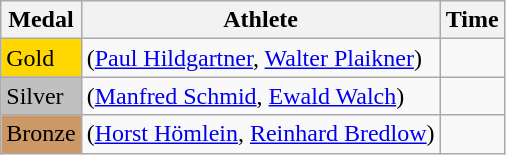<table class="wikitable">
<tr>
<th>Medal</th>
<th>Athlete</th>
<th>Time</th>
</tr>
<tr>
<td bgcolor="gold">Gold</td>
<td> (<a href='#'>Paul Hildgartner</a>, <a href='#'>Walter Plaikner</a>)</td>
<td></td>
</tr>
<tr>
<td bgcolor="silver">Silver</td>
<td> (<a href='#'>Manfred Schmid</a>, <a href='#'>Ewald Walch</a>)</td>
<td></td>
</tr>
<tr>
<td bgcolor="CC9966">Bronze</td>
<td> (<a href='#'>Horst Hömlein</a>, <a href='#'>Reinhard Bredlow</a>)</td>
<td></td>
</tr>
</table>
